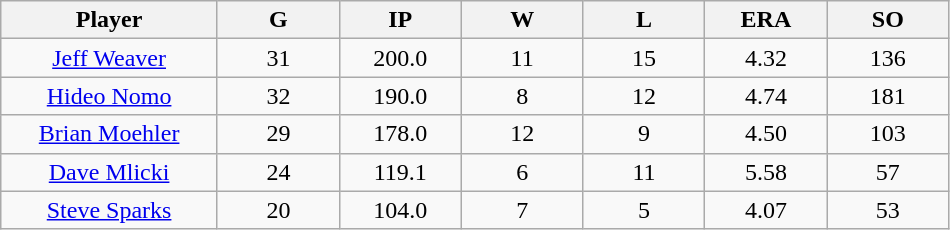<table class="wikitable sortable">
<tr>
<th bgcolor="#DDDDFF" width="16%">Player</th>
<th bgcolor="#DDDDFF" width="9%">G</th>
<th bgcolor="#DDDDFF" width="9%">IP</th>
<th bgcolor="#DDDDFF" width="9%">W</th>
<th bgcolor="#DDDDFF" width="9%">L</th>
<th bgcolor="#DDDDFF" width="9%">ERA</th>
<th bgcolor="#DDDDFF" width="9%">SO</th>
</tr>
<tr align="center">
<td><a href='#'>Jeff Weaver</a></td>
<td>31</td>
<td>200.0</td>
<td>11</td>
<td>15</td>
<td>4.32</td>
<td>136</td>
</tr>
<tr align="center">
<td><a href='#'>Hideo Nomo</a></td>
<td>32</td>
<td>190.0</td>
<td>8</td>
<td>12</td>
<td>4.74</td>
<td>181</td>
</tr>
<tr align="center">
<td><a href='#'>Brian Moehler</a></td>
<td>29</td>
<td>178.0</td>
<td>12</td>
<td>9</td>
<td>4.50</td>
<td>103</td>
</tr>
<tr align="center">
<td><a href='#'>Dave Mlicki</a></td>
<td>24</td>
<td>119.1</td>
<td>6</td>
<td>11</td>
<td>5.58</td>
<td>57</td>
</tr>
<tr align="center">
<td><a href='#'>Steve Sparks</a></td>
<td>20</td>
<td>104.0</td>
<td>7</td>
<td>5</td>
<td>4.07</td>
<td>53</td>
</tr>
</table>
